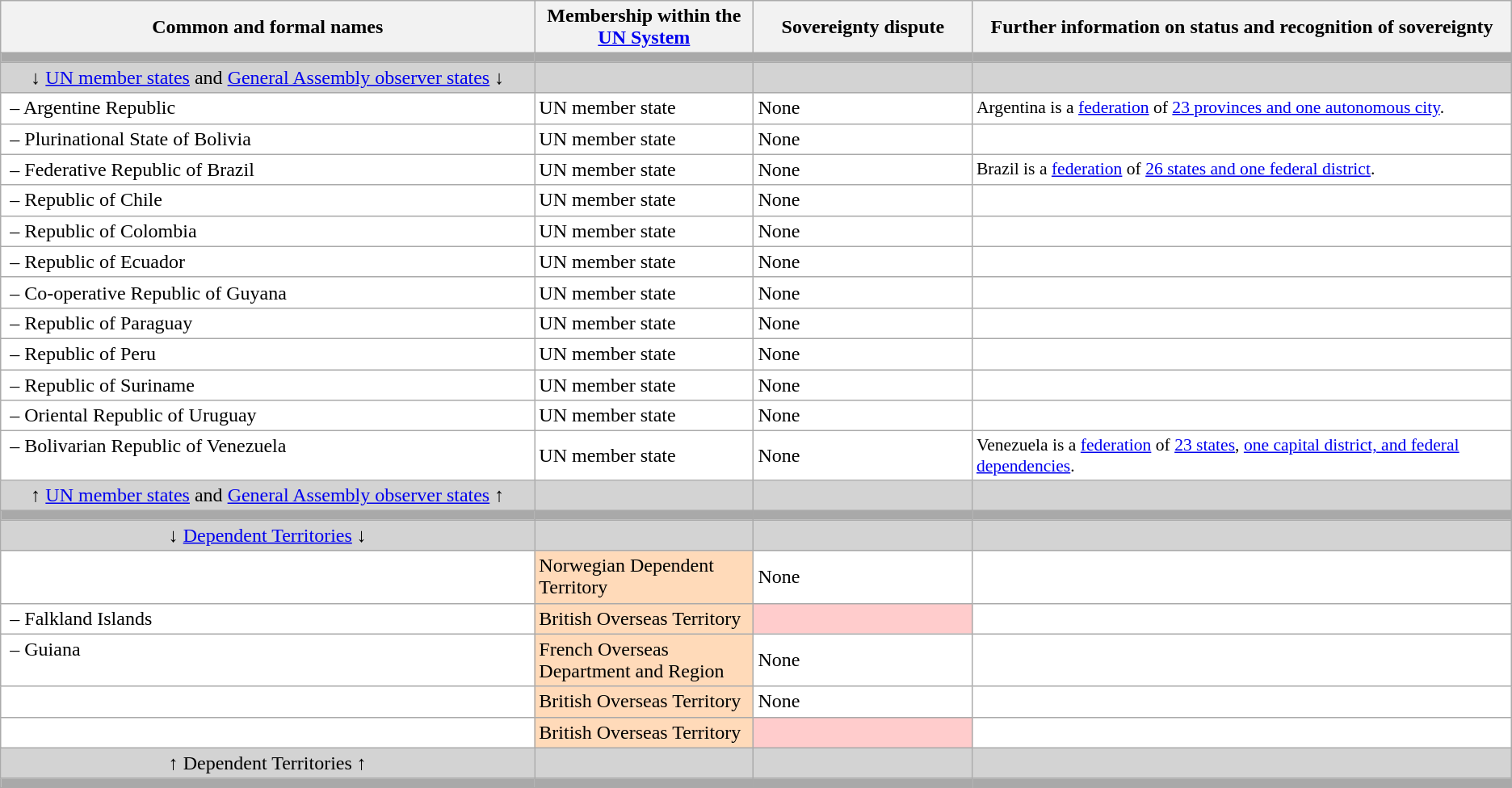<table class="sortable wikitable" style="background:white;text-align:left;">
<tr>
<th style="width:325pt">Common and formal names</th>
<th style="width:130pt;">Membership within the <a href='#'>UN System</a></th>
<th style="width:130pt;">Sovereignty dispute</th>
<th class="unsortable">Further information on status and recognition of sovereignty</th>
</tr>
<tr style="background:Darkgrey;">
<td style="text-align:center;"></td>
<td></td>
<td></td>
<td></td>
</tr>
<tr style="background:Lightgrey;">
<td style="text-align:center;">↓ <a href='#'>UN member states</a> and <a href='#'>General Assembly observer states</a> ↓</td>
<td></td>
<td></td>
<td><br></td>
</tr>
<tr>
<td style="vertical-align:top;"><strong></strong> – Argentine Republic</td>
<td>UN member state</td>
<td>None</td>
<td style="vertical-align:top;text-align:left;font-size:90%;">Argentina is a <a href='#'>federation</a> of <a href='#'>23 provinces and one autonomous city</a>.</td>
</tr>
<tr>
<td style="vertical-align:top;"><strong></strong> – Plurinational State of Bolivia</td>
<td>UN member state</td>
<td>None</td>
<td style="vertical-align:top;text-align:left;font-size:90%;"></td>
</tr>
<tr>
<td style="vertical-align:top;"><strong></strong> – Federative Republic of Brazil</td>
<td>UN member state</td>
<td>None</td>
<td style="vertical-align:top;text-align:left;font-size:90%;">Brazil is a <a href='#'>federation</a> of <a href='#'>26 states and one federal district</a>.</td>
</tr>
<tr>
<td style="vertical-align:top;"><strong></strong> – Republic of Chile</td>
<td>UN member state</td>
<td>None</td>
<td style="vertical-align:top;text-align:left;font-size:90%;"></td>
</tr>
<tr>
<td style="vertical-align:top;"><strong></strong> – Republic of Colombia</td>
<td>UN member state</td>
<td>None</td>
<td style="vertical-align:top;text-align:left;font-size:90%;"></td>
</tr>
<tr>
<td style="vertical-align:top;"><strong></strong> – Republic of Ecuador</td>
<td>UN member state</td>
<td>None</td>
<td style="vertical-align:top;text-align:left;font-size:90%;"><br></td>
</tr>
<tr>
<td style="vertical-align:top;"><strong></strong> – Co-operative Republic of Guyana</td>
<td>UN member state</td>
<td>None</td>
<td style="vertical-align:top;text-align:left;font-size:90%;"></td>
</tr>
<tr>
<td style="vertical-align:top;"><strong></strong> – Republic of Paraguay</td>
<td>UN member state</td>
<td>None</td>
<td style="vertical-align:top;text-align:left;font-size:90%;"></td>
</tr>
<tr>
<td style="vertical-align:top;"><strong></strong> – Republic of Peru</td>
<td>UN member state</td>
<td>None</td>
<td style="vertical-align:top;text-align:left;font-size:90%;"><br>
</td>
</tr>
<tr>
<td style="vertical-align:top;"><strong></strong> – Republic of Suriname</td>
<td>UN member state</td>
<td>None</td>
<td style="vertical-align:top;text-align:left;font-size:90%;"></td>
</tr>
<tr>
<td style="vertical-align:top;"><strong></strong> – Oriental Republic of Uruguay</td>
<td>UN member state</td>
<td>None</td>
<td style="vertical-align:top;text-align:left;font-size:90%;"></td>
</tr>
<tr>
<td style="vertical-align:top;"><strong></strong> – Bolivarian Republic of Venezuela</td>
<td>UN member state</td>
<td>None</td>
<td style="vertical-align:top;text-align:left;font-size:90%;">Venezuela is a <a href='#'>federation</a> of <a href='#'>23 states</a>, <a href='#'>one capital district, and federal dependencies</a>.</td>
</tr>
<tr style="background:Lightgrey;">
<td style="text-align:center;">↑ <a href='#'>UN member states</a> and <a href='#'>General Assembly observer states</a> ↑</td>
<td></td>
<td></td>
<td></td>
</tr>
<tr style="background:Darkgrey;">
<td style="text-align:center;"></td>
<td></td>
<td></td>
<td></td>
</tr>
<tr style="background:Lightgrey;">
<td style="text-align:center;">↓ <a href='#'>Dependent Territories</a> ↓</td>
<td></td>
<td></td>
<td></td>
</tr>
<tr>
<td style="vertical-align:top;"><strong></strong></td>
<td style="background:PeachPuff;">Norwegian Dependent Territory</td>
<td>None</td>
<td style="vertical-align:top;text-align:left;font-size:90%;"></td>
</tr>
<tr>
<td style="vertical-align:top;"><strong></strong> – Falkland Islands</td>
<td style="background:PeachPuff;">British Overseas Territory</td>
<td style="background:#fcc;"></td>
<td style="vertical-align:top;text-align:left;font-size:90%;"></td>
</tr>
<tr>
<td style="vertical-align:top;"><strong></strong> – Guiana</td>
<td style="background:PeachPuff;">French Overseas Department and Region</td>
<td>None</td>
<td style="vertical-align:top;text-align:left;font-size:90%;"></td>
</tr>
<tr>
<td style="vertical-align:top;"><strong></strong></td>
<td style="background:PeachPuff;">British Overseas Territory</td>
<td>None</td>
<td style="vertical-align:top;text-align:left;font-size:90%;"></td>
</tr>
<tr>
<td style="vertical-align:top;"><strong></strong></td>
<td style="background:PeachPuff;">British Overseas Territory</td>
<td style="background:#fcc;"></td>
<td style="vertical-align:top;text-align:left;font-size:90%;"></td>
</tr>
<tr style="background:Lightgrey;">
<td style="text-align:center;">↑ Dependent Territories ↑</td>
<td></td>
<td></td>
<td></td>
</tr>
<tr style="background:Darkgrey;">
<td style="text-align:center;"></td>
<td></td>
<td></td>
<td></td>
</tr>
</table>
